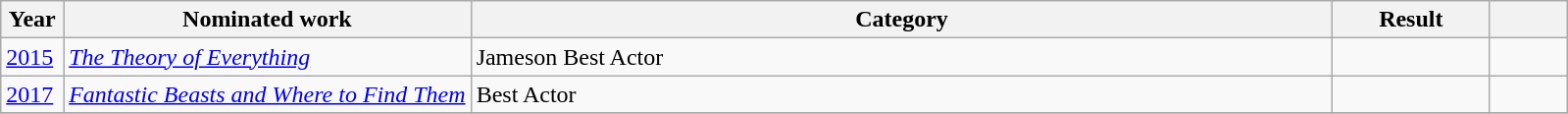<table class=wikitable>
<tr>
<th width=4%>Year</th>
<th width=26%>Nominated work</th>
<th width=55%>Category</th>
<th width=10%>Result</th>
<th width=5%></th>
</tr>
<tr>
<td><a href='#'>2015</a></td>
<td><a href='#'><em>The Theory of Everything </em></a></td>
<td>Jameson Best Actor</td>
<td></td>
<td></td>
</tr>
<tr>
<td><a href='#'>2017</a></td>
<td><em><a href='#'>Fantastic Beasts and Where to Find Them</a></em></td>
<td>Best Actor</td>
<td></td>
<td></td>
</tr>
<tr>
</tr>
</table>
